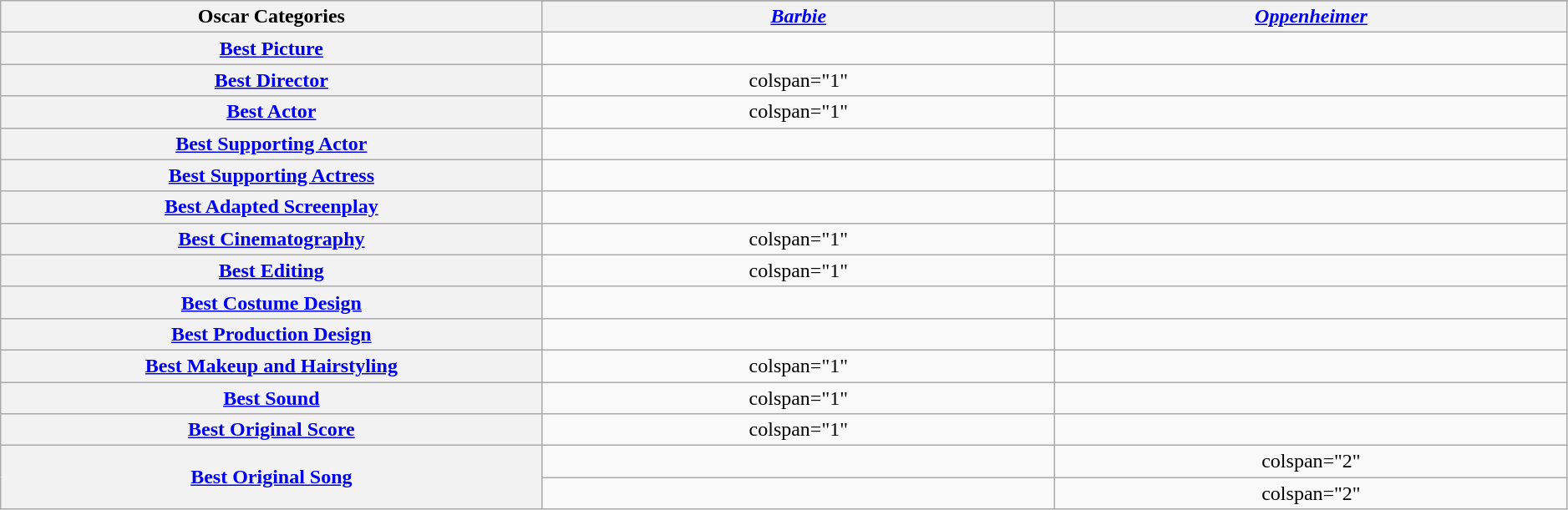<table class="wikitable" style="text-align: center; width: 99%;">
<tr>
<th scope="col" rowspan="2" style="width: 15%;">Oscar Categories</th>
</tr>
<tr>
<th scope="col" style="width: 14.2%;"><em><a href='#'>Barbie</a></em></th>
<th scope="col" style="width: 14.2%;"><em><a href='#'>Oppenheimer</a></em></th>
</tr>
<tr>
<th scope="row"><a href='#'>Best Picture</a></th>
<td></td>
<td></td>
</tr>
<tr>
<th scope="row"><a href='#'>Best Director</a></th>
<td>colspan="1" </td>
<td></td>
</tr>
<tr>
<th scope="row"><a href='#'>Best Actor</a></th>
<td>colspan="1" </td>
<td></td>
</tr>
<tr>
<th scope="row"><a href='#'>Best Supporting Actor</a></th>
<td></td>
<td></td>
</tr>
<tr>
<th scope="row"><a href='#'>Best Supporting Actress</a></th>
<td></td>
<td></td>
</tr>
<tr>
<th scope="row"><a href='#'>Best Adapted Screenplay</a></th>
<td></td>
<td></td>
</tr>
<tr>
<th scope="row"><a href='#'>Best Cinematography</a></th>
<td>colspan="1" </td>
<td></td>
</tr>
<tr>
<th scope="row"><a href='#'>Best Editing</a></th>
<td>colspan="1" </td>
<td></td>
</tr>
<tr>
<th scope="row"><a href='#'>Best Costume Design</a></th>
<td></td>
<td></td>
</tr>
<tr>
<th scope="row"><a href='#'>Best Production Design</a></th>
<td></td>
<td></td>
</tr>
<tr>
<th scope="row"><a href='#'>Best Makeup and Hairstyling</a></th>
<td>colspan="1" </td>
<td></td>
</tr>
<tr>
<th scope="row"><a href='#'>Best Sound</a></th>
<td>colspan="1" </td>
<td></td>
</tr>
<tr>
<th scope="row"><a href='#'>Best Original Score</a></th>
<td>colspan="1" </td>
<td></td>
</tr>
<tr>
<th scope="row" rowspan=2><a href='#'>Best Original Song</a></th>
<td></td>
<td>colspan="2" </td>
</tr>
<tr>
<td></td>
<td>colspan="2" </td>
</tr>
</table>
